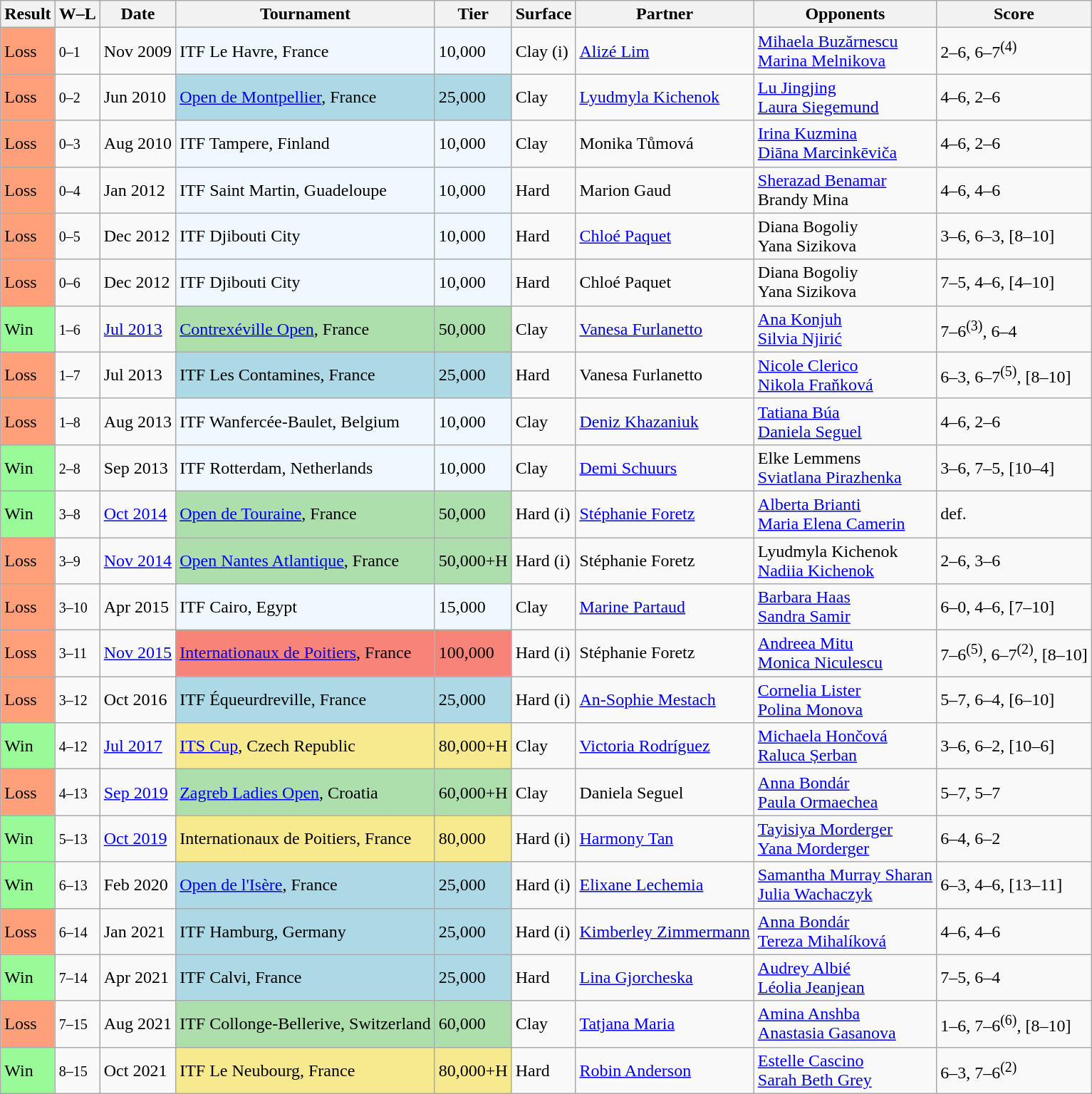<table class="sortable wikitable">
<tr>
<th>Result</th>
<th class="unsortable">W–L</th>
<th>Date</th>
<th>Tournament</th>
<th>Tier</th>
<th>Surface</th>
<th>Partner</th>
<th>Opponents</th>
<th class="unsortable">Score</th>
</tr>
<tr>
<td style="background:#ffa07a;">Loss</td>
<td><small>0–1</small></td>
<td>Nov 2009</td>
<td style="background:#f0f8ff;">ITF Le Havre, France</td>
<td style="background:#f0f8ff;">10,000</td>
<td>Clay (i)</td>
<td> <a href='#'>Alizé Lim</a></td>
<td> <a href='#'>Mihaela Buzărnescu</a> <br>  <a href='#'>Marina Melnikova</a></td>
<td>2–6, 6–7<sup>(4)</sup></td>
</tr>
<tr>
<td style="background:#ffa07a;">Loss</td>
<td><small>0–2</small></td>
<td>Jun 2010</td>
<td style="background:lightblue;"><a href='#'>Open de Montpellier</a>, France</td>
<td style="background:lightblue;">25,000</td>
<td>Clay</td>
<td> <a href='#'>Lyudmyla Kichenok</a></td>
<td> <a href='#'>Lu Jingjing</a> <br>  <a href='#'>Laura Siegemund</a></td>
<td>4–6, 2–6</td>
</tr>
<tr>
<td style="background:#ffa07a;">Loss</td>
<td><small>0–3</small></td>
<td>Aug 2010</td>
<td style="background:#f0f8ff;">ITF Tampere, Finland</td>
<td style="background:#f0f8ff;">10,000</td>
<td>Clay</td>
<td> Monika Tůmová</td>
<td> <a href='#'>Irina Kuzmina</a> <br>  <a href='#'>Diāna Marcinkēviča</a></td>
<td>4–6, 2–6</td>
</tr>
<tr>
<td style="background:#ffa07a;">Loss</td>
<td><small>0–4</small></td>
<td>Jan 2012</td>
<td style="background:#f0f8ff;">ITF Saint Martin, Guadeloupe</td>
<td style="background:#f0f8ff;">10,000</td>
<td>Hard</td>
<td> Marion Gaud</td>
<td> <a href='#'>Sherazad Benamar</a> <br>  Brandy Mina</td>
<td>4–6, 4–6</td>
</tr>
<tr>
<td style="background:#ffa07a;">Loss</td>
<td><small>0–5</small></td>
<td>Dec 2012</td>
<td style="background:#f0f8ff;">ITF Djibouti City</td>
<td style="background:#f0f8ff;">10,000</td>
<td>Hard</td>
<td> <a href='#'>Chloé Paquet</a></td>
<td> Diana Bogoliy <br>  Yana Sizikova</td>
<td>3–6, 6–3, [8–10]</td>
</tr>
<tr>
<td style="background:#ffa07a;">Loss</td>
<td><small>0–6</small></td>
<td>Dec 2012</td>
<td style="background:#f0f8ff;">ITF Djibouti City</td>
<td style="background:#f0f8ff;">10,000</td>
<td>Hard</td>
<td> Chloé Paquet</td>
<td> Diana Bogoliy <br>  Yana Sizikova</td>
<td>7–5, 4–6, [4–10]</td>
</tr>
<tr>
<td style="background:#98fb98;">Win</td>
<td><small>1–6</small></td>
<td><a href='#'>Jul 2013</a></td>
<td style="background:#addfad;"><a href='#'>Contrexéville Open</a>, France</td>
<td style="background:#addfad;">50,000</td>
<td>Clay</td>
<td> <a href='#'>Vanesa Furlanetto</a></td>
<td> <a href='#'>Ana Konjuh</a> <br>  <a href='#'>Silvia Njirić</a></td>
<td>7–6<sup>(3)</sup>, 6–4</td>
</tr>
<tr>
<td style="background:#ffa07a;">Loss</td>
<td><small>1–7</small></td>
<td>Jul 2013</td>
<td style="background:lightblue;">ITF Les Contamines, France</td>
<td style="background:lightblue;">25,000</td>
<td>Hard</td>
<td> Vanesa Furlanetto</td>
<td> <a href='#'>Nicole Clerico</a> <br>  <a href='#'>Nikola Fraňková</a></td>
<td>6–3, 6–7<sup>(5)</sup>, [8–10]</td>
</tr>
<tr>
<td style="background:#ffa07a;">Loss</td>
<td><small>1–8</small></td>
<td>Aug 2013</td>
<td style="background:#f0f8ff;">ITF Wanfercée-Baulet, Belgium</td>
<td style="background:#f0f8ff;">10,000</td>
<td>Clay</td>
<td> <a href='#'>Deniz Khazaniuk</a></td>
<td> <a href='#'>Tatiana Búa</a> <br>  <a href='#'>Daniela Seguel</a></td>
<td>4–6, 2–6</td>
</tr>
<tr>
<td style="background:#98fb98;">Win</td>
<td><small>2–8</small></td>
<td>Sep 2013</td>
<td style="background:#f0f8ff;">ITF Rotterdam, Netherlands</td>
<td style="background:#f0f8ff;">10,000</td>
<td>Clay</td>
<td> <a href='#'>Demi Schuurs</a></td>
<td> Elke Lemmens <br>  <a href='#'>Sviatlana Pirazhenka</a></td>
<td>3–6, 7–5, [10–4]</td>
</tr>
<tr>
<td style="background:#98fb98;">Win</td>
<td><small>3–8</small></td>
<td><a href='#'>Oct 2014</a></td>
<td style="background:#addfad;"><a href='#'>Open de Touraine</a>, France</td>
<td style="background:#addfad;">50,000</td>
<td>Hard (i)</td>
<td> <a href='#'>Stéphanie Foretz</a></td>
<td> <a href='#'>Alberta Brianti</a> <br>  <a href='#'>Maria Elena Camerin</a></td>
<td>def.</td>
</tr>
<tr>
<td style="background:#ffa07a;">Loss</td>
<td><small>3–9</small></td>
<td><a href='#'>Nov 2014</a></td>
<td style="background:#addfad;"><a href='#'>Open Nantes Atlantique</a>, France</td>
<td style="background:#addfad;">50,000+H</td>
<td>Hard (i)</td>
<td> Stéphanie Foretz</td>
<td> Lyudmyla Kichenok <br>  <a href='#'>Nadiia Kichenok</a></td>
<td>2–6, 3–6</td>
</tr>
<tr>
<td style="background:#ffa07a;">Loss</td>
<td><small>3–10</small></td>
<td>Apr 2015</td>
<td style="background:#f0f8ff;">ITF Cairo, Egypt</td>
<td style="background:#f0f8ff;">15,000</td>
<td>Clay</td>
<td> <a href='#'>Marine Partaud</a></td>
<td> <a href='#'>Barbara Haas</a> <br>  <a href='#'>Sandra Samir</a></td>
<td>6–0, 4–6, [7–10]</td>
</tr>
<tr>
<td style="background:#ffa07a;">Loss</td>
<td><small>3–11</small></td>
<td><a href='#'>Nov 2015</a></td>
<td style="background:#f88379;"><a href='#'>Internationaux de Poitiers</a>, France</td>
<td style="background:#f88379;">100,000</td>
<td>Hard (i)</td>
<td> Stéphanie Foretz</td>
<td> <a href='#'>Andreea Mitu</a> <br>  <a href='#'>Monica Niculescu</a></td>
<td>7–6<sup>(5)</sup>, 6–7<sup>(2)</sup>, [8–10]</td>
</tr>
<tr>
<td style="background:#ffa07a;">Loss</td>
<td><small>3–12</small></td>
<td>Oct 2016</td>
<td style="background:lightblue;">ITF Équeurdreville, France</td>
<td style="background:lightblue;">25,000</td>
<td>Hard (i)</td>
<td> <a href='#'>An-Sophie Mestach</a></td>
<td> <a href='#'>Cornelia Lister</a> <br>  <a href='#'>Polina Monova</a></td>
<td>5–7, 6–4, [6–10]</td>
</tr>
<tr>
<td style="background:#98fb98;">Win</td>
<td><small>4–12</small></td>
<td><a href='#'>Jul 2017</a></td>
<td style="background:#f7e98e"><a href='#'>ITS Cup</a>, Czech Republic</td>
<td style="background:#f7e98e">80,000+H</td>
<td>Clay</td>
<td> <a href='#'>Victoria Rodríguez</a></td>
<td> <a href='#'>Michaela Hončová</a> <br>  <a href='#'>Raluca Șerban</a></td>
<td>3–6, 6–2, [10–6]</td>
</tr>
<tr>
<td style="background:#ffa07a;">Loss</td>
<td><small>4–13</small></td>
<td><a href='#'>Sep 2019</a></td>
<td style="background:#addfad"><a href='#'>Zagreb Ladies Open</a>, Croatia</td>
<td style="background:#addfad">60,000+H</td>
<td>Clay</td>
<td> Daniela Seguel</td>
<td> <a href='#'>Anna Bondár</a> <br>  <a href='#'>Paula Ormaechea</a></td>
<td>5–7, 5–7</td>
</tr>
<tr>
<td style="background:#98fb98;">Win</td>
<td><small>5–13</small></td>
<td><a href='#'>Oct 2019</a></td>
<td style="background:#f7e98e">Internationaux de Poitiers, France</td>
<td style="background:#f7e98e">80,000</td>
<td>Hard (i)</td>
<td> <a href='#'>Harmony Tan</a></td>
<td> <a href='#'>Tayisiya Morderger</a> <br>  <a href='#'>Yana Morderger</a></td>
<td>6–4, 6–2</td>
</tr>
<tr>
<td style="background:#98fb98;">Win</td>
<td><small>6–13</small></td>
<td>Feb 2020</td>
<td style="background:lightblue;"><a href='#'>Open de l'Isère</a>, France</td>
<td style="background:lightblue;">25,000</td>
<td>Hard (i)</td>
<td> <a href='#'>Elixane Lechemia</a></td>
<td> <a href='#'>Samantha Murray Sharan</a> <br>  <a href='#'>Julia Wachaczyk</a></td>
<td>6–3, 4–6, [13–11]</td>
</tr>
<tr>
<td style="background:#ffa07a;">Loss</td>
<td><small>6–14</small></td>
<td>Jan 2021</td>
<td style="background:lightblue;">ITF Hamburg, Germany</td>
<td style="background:lightblue;">25,000</td>
<td>Hard (i)</td>
<td> <a href='#'>Kimberley Zimmermann</a></td>
<td> <a href='#'>Anna Bondár</a> <br>  <a href='#'>Tereza Mihalíková</a></td>
<td>4–6, 4–6</td>
</tr>
<tr>
<td style="background:#98fb98;">Win</td>
<td><small>7–14</small></td>
<td>Apr 2021</td>
<td style="background:lightblue;">ITF Calvi, France</td>
<td style="background:lightblue;">25,000</td>
<td>Hard</td>
<td> <a href='#'>Lina Gjorcheska</a></td>
<td> <a href='#'>Audrey Albié</a> <br>  <a href='#'>Léolia Jeanjean</a></td>
<td>7–5, 6–4</td>
</tr>
<tr>
<td style="background:#ffa07a;">Loss</td>
<td><small>7–15</small></td>
<td>Aug 2021</td>
<td style="background:#addfad;">ITF Collonge-Bellerive, Switzerland</td>
<td style="background:#addfad;">60,000</td>
<td>Clay</td>
<td> <a href='#'>Tatjana Maria</a></td>
<td> <a href='#'>Amina Anshba</a> <br>  <a href='#'>Anastasia Gasanova</a></td>
<td>1–6, 7–6<sup>(6)</sup>, [8–10]</td>
</tr>
<tr>
<td style="background:#98fb98;">Win</td>
<td><small>8–15</small></td>
<td>Oct 2021</td>
<td style="background:#f7e98e">ITF Le Neubourg, France</td>
<td style="background:#f7e98e">80,000+H</td>
<td>Hard</td>
<td> <a href='#'>Robin Anderson</a></td>
<td> <a href='#'>Estelle Cascino</a> <br>  <a href='#'>Sarah Beth Grey</a></td>
<td>6–3, 7–6<sup>(2)</sup></td>
</tr>
</table>
